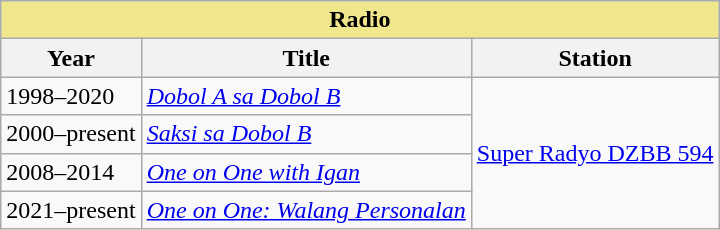<table class="wikitable">
<tr>
<th colspan="3" style="background: Khaki;">Radio</th>
</tr>
<tr>
<th>Year</th>
<th>Title</th>
<th>Station</th>
</tr>
<tr>
<td>1998–2020</td>
<td><em><a href='#'>Dobol A sa Dobol B</a></em></td>
<td rowspan="4"><a href='#'>Super Radyo DZBB 594</a></td>
</tr>
<tr>
<td>2000–present</td>
<td><em><a href='#'>Saksi sa Dobol B</a></em></td>
</tr>
<tr>
<td>2008–2014</td>
<td><em><a href='#'>One on One with Igan</a></em></td>
</tr>
<tr>
<td>2021–present</td>
<td><em><a href='#'>One on One: Walang Personalan</a></em></td>
</tr>
</table>
